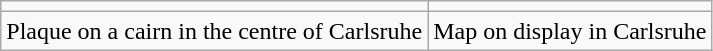<table class="wikitable">
<tr>
<td></td>
<td></td>
</tr>
<tr>
<td>Plaque on a cairn in the centre of Carlsruhe</td>
<td>Map on display in Carlsruhe</td>
</tr>
</table>
